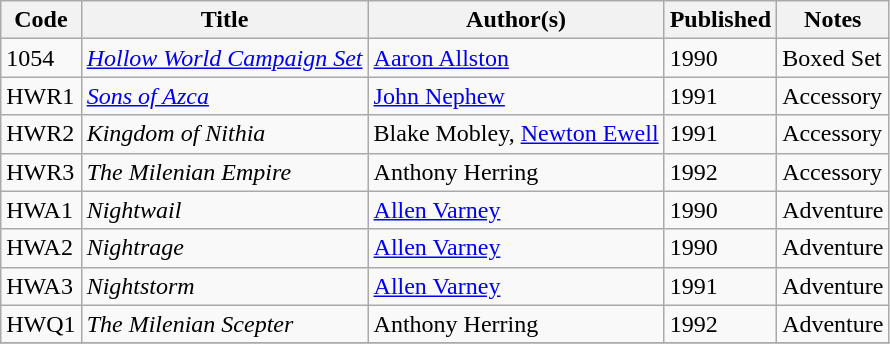<table class="wikitable">
<tr>
<th>Code</th>
<th>Title</th>
<th>Author(s)</th>
<th>Published</th>
<th>Notes</th>
</tr>
<tr>
<td>1054</td>
<td><em><a href='#'>Hollow World Campaign Set</a></em></td>
<td><a href='#'>Aaron Allston</a></td>
<td>1990</td>
<td>Boxed Set</td>
</tr>
<tr>
<td>HWR1</td>
<td><em><a href='#'>Sons of Azca</a></em></td>
<td><a href='#'>John Nephew</a></td>
<td>1991</td>
<td>Accessory</td>
</tr>
<tr>
<td>HWR2</td>
<td><em>Kingdom of Nithia</em></td>
<td>Blake Mobley, <a href='#'>Newton Ewell</a></td>
<td>1991</td>
<td>Accessory</td>
</tr>
<tr>
<td>HWR3</td>
<td><em>The Milenian Empire</em></td>
<td>Anthony Herring</td>
<td>1992</td>
<td>Accessory</td>
</tr>
<tr>
<td>HWA1</td>
<td><em>Nightwail</em></td>
<td><a href='#'>Allen Varney</a></td>
<td>1990</td>
<td>Adventure</td>
</tr>
<tr>
<td>HWA2</td>
<td><em>Nightrage</em></td>
<td><a href='#'>Allen Varney</a></td>
<td>1990</td>
<td>Adventure</td>
</tr>
<tr>
<td>HWA3</td>
<td><em>Nightstorm</em></td>
<td><a href='#'>Allen Varney</a></td>
<td>1991</td>
<td>Adventure</td>
</tr>
<tr>
<td>HWQ1</td>
<td><em>The Milenian Scepter</em></td>
<td>Anthony Herring</td>
<td>1992</td>
<td>Adventure</td>
</tr>
<tr>
</tr>
</table>
